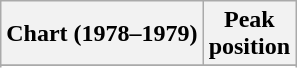<table class="wikitable sortable plainrowheaders" style="text-align:center">
<tr>
<th scope="col">Chart (1978–1979)</th>
<th scope="col">Peak<br>position</th>
</tr>
<tr>
</tr>
<tr>
</tr>
</table>
